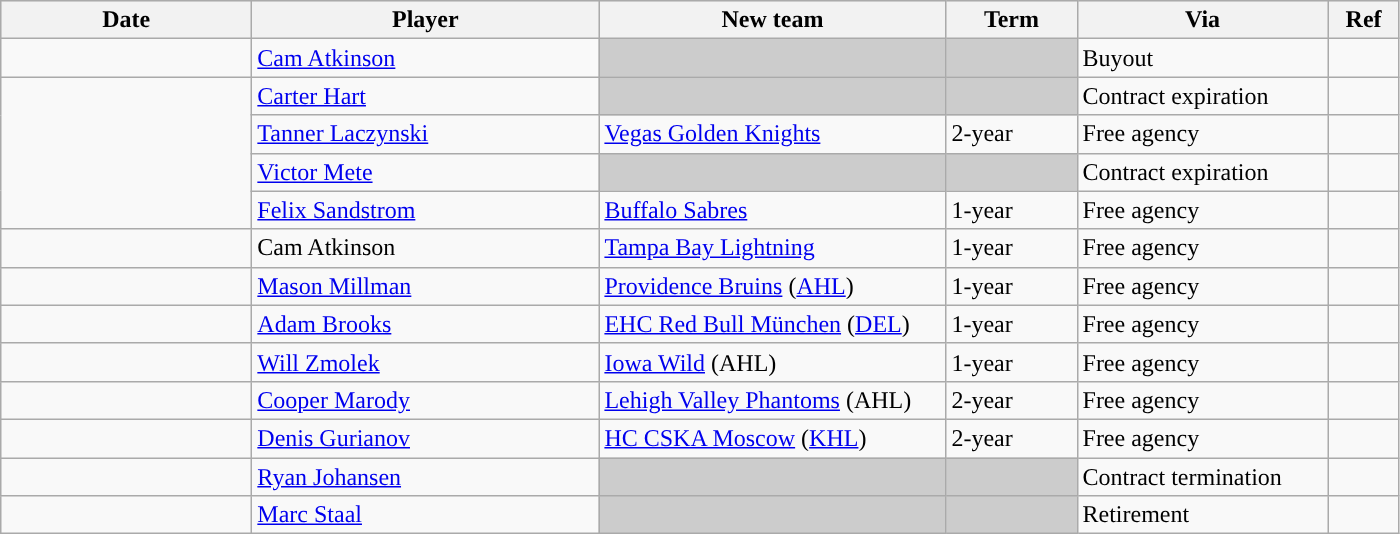<table class="wikitable">
<tr style="background:#ddd; text-align:center;">
<th style="width: 10em;">Date</th>
<th style="width: 14em;">Player</th>
<th style="width: 14em;">New team</th>
<th style="width: 5em;">Term</th>
<th style="width: 10em;">Via</th>
<th style="width: 2.5em;">Ref</th>
</tr>
<tr>
<td></td>
<td><a href='#'>Cam Atkinson</a></td>
<td style="background:#ccc;"></td>
<td style="background:#ccc;"></td>
<td>Buyout</td>
<td></td>
</tr>
<tr>
<td rowspan=4></td>
<td><a href='#'>Carter Hart</a></td>
<td style="background:#ccc;"></td>
<td style="background:#ccc;"></td>
<td>Contract expiration</td>
<td></td>
</tr>
<tr>
<td><a href='#'>Tanner Laczynski</a></td>
<td><a href='#'>Vegas Golden Knights</a></td>
<td>2-year</td>
<td>Free agency</td>
<td></td>
</tr>
<tr>
<td><a href='#'>Victor Mete</a></td>
<td style="background:#ccc;"></td>
<td style="background:#ccc;"></td>
<td>Contract expiration</td>
<td></td>
</tr>
<tr>
<td><a href='#'>Felix Sandstrom</a></td>
<td><a href='#'>Buffalo Sabres</a></td>
<td>1-year</td>
<td>Free agency</td>
<td></td>
</tr>
<tr>
<td></td>
<td>Cam Atkinson</td>
<td><a href='#'>Tampa Bay Lightning</a></td>
<td>1-year</td>
<td>Free agency</td>
<td></td>
</tr>
<tr>
<td></td>
<td><a href='#'>Mason Millman</a></td>
<td><a href='#'>Providence Bruins</a> (<a href='#'>AHL</a>)</td>
<td>1-year</td>
<td>Free agency</td>
<td></td>
</tr>
<tr>
<td></td>
<td><a href='#'>Adam Brooks</a></td>
<td><a href='#'>EHC Red Bull München</a> (<a href='#'>DEL</a>)</td>
<td>1-year</td>
<td>Free agency</td>
<td></td>
</tr>
<tr>
<td></td>
<td><a href='#'>Will Zmolek</a></td>
<td><a href='#'>Iowa Wild</a> (AHL)</td>
<td>1-year</td>
<td>Free agency</td>
<td></td>
</tr>
<tr>
<td></td>
<td><a href='#'>Cooper Marody</a></td>
<td><a href='#'>Lehigh Valley Phantoms</a> (AHL)</td>
<td>2-year</td>
<td>Free agency</td>
<td></td>
</tr>
<tr>
<td></td>
<td><a href='#'>Denis Gurianov</a></td>
<td><a href='#'>HC CSKA Moscow</a> (<a href='#'>KHL</a>)</td>
<td>2-year</td>
<td>Free agency</td>
<td></td>
</tr>
<tr>
<td></td>
<td><a href='#'>Ryan Johansen</a></td>
<td style="background:#ccc;"></td>
<td style="background:#ccc;"></td>
<td>Contract termination</td>
<td></td>
</tr>
<tr>
<td></td>
<td><a href='#'>Marc Staal</a></td>
<td style="background:#ccc;"></td>
<td style="background:#ccc;"></td>
<td>Retirement</td>
<td></td>
</tr>
</table>
